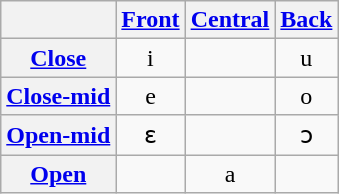<table class="wikitable">
<tr>
<th></th>
<th><a href='#'>Front</a></th>
<th><a href='#'>Central</a></th>
<th><a href='#'>Back</a></th>
</tr>
<tr align="center">
<th><a href='#'>Close</a></th>
<td>i</td>
<td></td>
<td>u</td>
</tr>
<tr align="center">
<th><a href='#'>Close-mid</a></th>
<td>e</td>
<td></td>
<td>o</td>
</tr>
<tr align="center">
<th><a href='#'>Open-mid</a></th>
<td>ɛ</td>
<td></td>
<td>ɔ</td>
</tr>
<tr align="center">
<th><a href='#'>Open</a></th>
<td></td>
<td>a</td>
<td></td>
</tr>
</table>
